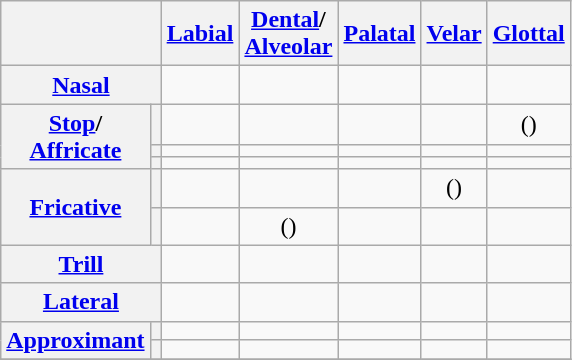<table class="wikitable" style="text-align:center">
<tr>
<th colspan="2"></th>
<th><a href='#'>Labial</a></th>
<th><a href='#'>Dental</a>/<br><a href='#'>Alveolar</a></th>
<th><a href='#'>Palatal</a></th>
<th><a href='#'>Velar</a></th>
<th><a href='#'>Glottal</a></th>
</tr>
<tr>
<th colspan="2"><a href='#'>Nasal</a></th>
<td></td>
<td></td>
<td></td>
<td></td>
<td></td>
</tr>
<tr>
<th rowspan="3"><a href='#'>Stop</a>/<br><a href='#'>Affricate</a></th>
<th></th>
<td></td>
<td></td>
<td></td>
<td></td>
<td>()</td>
</tr>
<tr>
<th></th>
<td></td>
<td></td>
<td></td>
<td></td>
<td></td>
</tr>
<tr>
<th></th>
<td></td>
<td></td>
<td></td>
<td></td>
<td></td>
</tr>
<tr>
<th rowspan="2"><a href='#'>Fricative</a></th>
<th></th>
<td></td>
<td></td>
<td></td>
<td>()</td>
<td></td>
</tr>
<tr>
<th></th>
<td></td>
<td>()</td>
<td></td>
<td></td>
<td></td>
</tr>
<tr>
<th colspan="2"><a href='#'>Trill</a></th>
<td></td>
<td></td>
<td></td>
<td></td>
<td></td>
</tr>
<tr>
<th colspan="2"><a href='#'>Lateral</a></th>
<td></td>
<td></td>
<td></td>
<td></td>
<td></td>
</tr>
<tr>
<th rowspan="2"><a href='#'>Approximant</a></th>
<th></th>
<td></td>
<td></td>
<td></td>
<td></td>
<td></td>
</tr>
<tr>
<th></th>
<td></td>
<td></td>
<td></td>
<td></td>
<td></td>
</tr>
<tr>
</tr>
</table>
